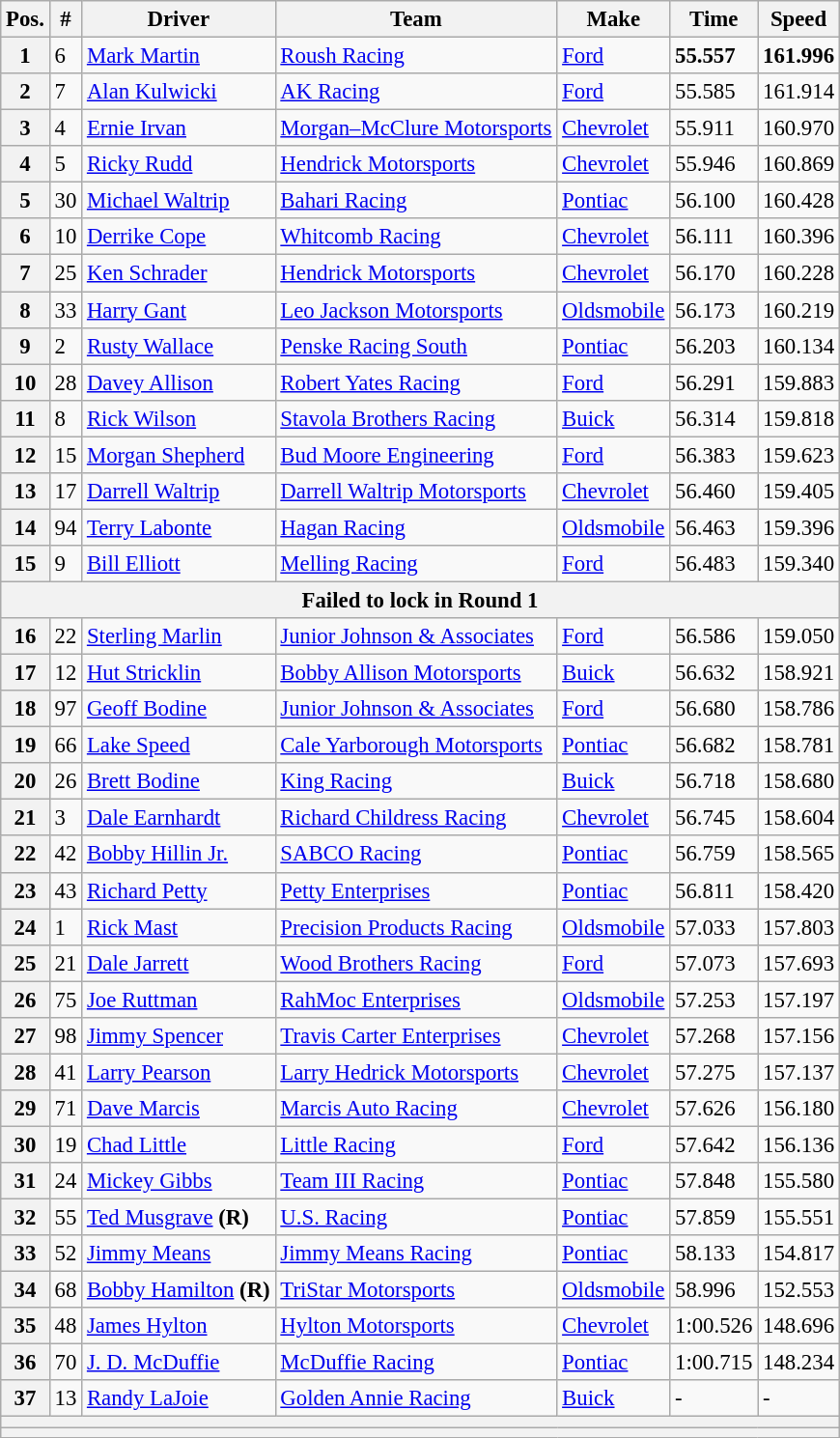<table class="wikitable" style="font-size:95%">
<tr>
<th>Pos.</th>
<th>#</th>
<th>Driver</th>
<th>Team</th>
<th>Make</th>
<th>Time</th>
<th>Speed</th>
</tr>
<tr>
<th>1</th>
<td>6</td>
<td><a href='#'>Mark Martin</a></td>
<td><a href='#'>Roush Racing</a></td>
<td><a href='#'>Ford</a></td>
<td><strong>55.557</strong></td>
<td><strong>161.996</strong></td>
</tr>
<tr>
<th>2</th>
<td>7</td>
<td><a href='#'>Alan Kulwicki</a></td>
<td><a href='#'>AK Racing</a></td>
<td><a href='#'>Ford</a></td>
<td>55.585</td>
<td>161.914</td>
</tr>
<tr>
<th>3</th>
<td>4</td>
<td><a href='#'>Ernie Irvan</a></td>
<td><a href='#'>Morgan–McClure Motorsports</a></td>
<td><a href='#'>Chevrolet</a></td>
<td>55.911</td>
<td>160.970</td>
</tr>
<tr>
<th>4</th>
<td>5</td>
<td><a href='#'>Ricky Rudd</a></td>
<td><a href='#'>Hendrick Motorsports</a></td>
<td><a href='#'>Chevrolet</a></td>
<td>55.946</td>
<td>160.869</td>
</tr>
<tr>
<th>5</th>
<td>30</td>
<td><a href='#'>Michael Waltrip</a></td>
<td><a href='#'>Bahari Racing</a></td>
<td><a href='#'>Pontiac</a></td>
<td>56.100</td>
<td>160.428</td>
</tr>
<tr>
<th>6</th>
<td>10</td>
<td><a href='#'>Derrike Cope</a></td>
<td><a href='#'>Whitcomb Racing</a></td>
<td><a href='#'>Chevrolet</a></td>
<td>56.111</td>
<td>160.396</td>
</tr>
<tr>
<th>7</th>
<td>25</td>
<td><a href='#'>Ken Schrader</a></td>
<td><a href='#'>Hendrick Motorsports</a></td>
<td><a href='#'>Chevrolet</a></td>
<td>56.170</td>
<td>160.228</td>
</tr>
<tr>
<th>8</th>
<td>33</td>
<td><a href='#'>Harry Gant</a></td>
<td><a href='#'>Leo Jackson Motorsports</a></td>
<td><a href='#'>Oldsmobile</a></td>
<td>56.173</td>
<td>160.219</td>
</tr>
<tr>
<th>9</th>
<td>2</td>
<td><a href='#'>Rusty Wallace</a></td>
<td><a href='#'>Penske Racing South</a></td>
<td><a href='#'>Pontiac</a></td>
<td>56.203</td>
<td>160.134</td>
</tr>
<tr>
<th>10</th>
<td>28</td>
<td><a href='#'>Davey Allison</a></td>
<td><a href='#'>Robert Yates Racing</a></td>
<td><a href='#'>Ford</a></td>
<td>56.291</td>
<td>159.883</td>
</tr>
<tr>
<th>11</th>
<td>8</td>
<td><a href='#'>Rick Wilson</a></td>
<td><a href='#'>Stavola Brothers Racing</a></td>
<td><a href='#'>Buick</a></td>
<td>56.314</td>
<td>159.818</td>
</tr>
<tr>
<th>12</th>
<td>15</td>
<td><a href='#'>Morgan Shepherd</a></td>
<td><a href='#'>Bud Moore Engineering</a></td>
<td><a href='#'>Ford</a></td>
<td>56.383</td>
<td>159.623</td>
</tr>
<tr>
<th>13</th>
<td>17</td>
<td><a href='#'>Darrell Waltrip</a></td>
<td><a href='#'>Darrell Waltrip Motorsports</a></td>
<td><a href='#'>Chevrolet</a></td>
<td>56.460</td>
<td>159.405</td>
</tr>
<tr>
<th>14</th>
<td>94</td>
<td><a href='#'>Terry Labonte</a></td>
<td><a href='#'>Hagan Racing</a></td>
<td><a href='#'>Oldsmobile</a></td>
<td>56.463</td>
<td>159.396</td>
</tr>
<tr>
<th>15</th>
<td>9</td>
<td><a href='#'>Bill Elliott</a></td>
<td><a href='#'>Melling Racing</a></td>
<td><a href='#'>Ford</a></td>
<td>56.483</td>
<td>159.340</td>
</tr>
<tr>
<th colspan="7">Failed to lock in Round 1</th>
</tr>
<tr>
<th>16</th>
<td>22</td>
<td><a href='#'>Sterling Marlin</a></td>
<td><a href='#'>Junior Johnson & Associates</a></td>
<td><a href='#'>Ford</a></td>
<td>56.586</td>
<td>159.050</td>
</tr>
<tr>
<th>17</th>
<td>12</td>
<td><a href='#'>Hut Stricklin</a></td>
<td><a href='#'>Bobby Allison Motorsports</a></td>
<td><a href='#'>Buick</a></td>
<td>56.632</td>
<td>158.921</td>
</tr>
<tr>
<th>18</th>
<td>97</td>
<td><a href='#'>Geoff Bodine</a></td>
<td><a href='#'>Junior Johnson & Associates</a></td>
<td><a href='#'>Ford</a></td>
<td>56.680</td>
<td>158.786</td>
</tr>
<tr>
<th>19</th>
<td>66</td>
<td><a href='#'>Lake Speed</a></td>
<td><a href='#'>Cale Yarborough Motorsports</a></td>
<td><a href='#'>Pontiac</a></td>
<td>56.682</td>
<td>158.781</td>
</tr>
<tr>
<th>20</th>
<td>26</td>
<td><a href='#'>Brett Bodine</a></td>
<td><a href='#'>King Racing</a></td>
<td><a href='#'>Buick</a></td>
<td>56.718</td>
<td>158.680</td>
</tr>
<tr>
<th>21</th>
<td>3</td>
<td><a href='#'>Dale Earnhardt</a></td>
<td><a href='#'>Richard Childress Racing</a></td>
<td><a href='#'>Chevrolet</a></td>
<td>56.745</td>
<td>158.604</td>
</tr>
<tr>
<th>22</th>
<td>42</td>
<td><a href='#'>Bobby Hillin Jr.</a></td>
<td><a href='#'>SABCO Racing</a></td>
<td><a href='#'>Pontiac</a></td>
<td>56.759</td>
<td>158.565</td>
</tr>
<tr>
<th>23</th>
<td>43</td>
<td><a href='#'>Richard Petty</a></td>
<td><a href='#'>Petty Enterprises</a></td>
<td><a href='#'>Pontiac</a></td>
<td>56.811</td>
<td>158.420</td>
</tr>
<tr>
<th>24</th>
<td>1</td>
<td><a href='#'>Rick Mast</a></td>
<td><a href='#'>Precision Products Racing</a></td>
<td><a href='#'>Oldsmobile</a></td>
<td>57.033</td>
<td>157.803</td>
</tr>
<tr>
<th>25</th>
<td>21</td>
<td><a href='#'>Dale Jarrett</a></td>
<td><a href='#'>Wood Brothers Racing</a></td>
<td><a href='#'>Ford</a></td>
<td>57.073</td>
<td>157.693</td>
</tr>
<tr>
<th>26</th>
<td>75</td>
<td><a href='#'>Joe Ruttman</a></td>
<td><a href='#'>RahMoc Enterprises</a></td>
<td><a href='#'>Oldsmobile</a></td>
<td>57.253</td>
<td>157.197</td>
</tr>
<tr>
<th>27</th>
<td>98</td>
<td><a href='#'>Jimmy Spencer</a></td>
<td><a href='#'>Travis Carter Enterprises</a></td>
<td><a href='#'>Chevrolet</a></td>
<td>57.268</td>
<td>157.156</td>
</tr>
<tr>
<th>28</th>
<td>41</td>
<td><a href='#'>Larry Pearson</a></td>
<td><a href='#'>Larry Hedrick Motorsports</a></td>
<td><a href='#'>Chevrolet</a></td>
<td>57.275</td>
<td>157.137</td>
</tr>
<tr>
<th>29</th>
<td>71</td>
<td><a href='#'>Dave Marcis</a></td>
<td><a href='#'>Marcis Auto Racing</a></td>
<td><a href='#'>Chevrolet</a></td>
<td>57.626</td>
<td>156.180</td>
</tr>
<tr>
<th>30</th>
<td>19</td>
<td><a href='#'>Chad Little</a></td>
<td><a href='#'>Little Racing</a></td>
<td><a href='#'>Ford</a></td>
<td>57.642</td>
<td>156.136</td>
</tr>
<tr>
<th>31</th>
<td>24</td>
<td><a href='#'>Mickey Gibbs</a></td>
<td><a href='#'>Team III Racing</a></td>
<td><a href='#'>Pontiac</a></td>
<td>57.848</td>
<td>155.580</td>
</tr>
<tr>
<th>32</th>
<td>55</td>
<td><a href='#'>Ted Musgrave</a> <strong>(R)</strong></td>
<td><a href='#'>U.S. Racing</a></td>
<td><a href='#'>Pontiac</a></td>
<td>57.859</td>
<td>155.551</td>
</tr>
<tr>
<th>33</th>
<td>52</td>
<td><a href='#'>Jimmy Means</a></td>
<td><a href='#'>Jimmy Means Racing</a></td>
<td><a href='#'>Pontiac</a></td>
<td>58.133</td>
<td>154.817</td>
</tr>
<tr>
<th>34</th>
<td>68</td>
<td><a href='#'>Bobby Hamilton</a> <strong>(R)</strong></td>
<td><a href='#'>TriStar Motorsports</a></td>
<td><a href='#'>Oldsmobile</a></td>
<td>58.996</td>
<td>152.553</td>
</tr>
<tr>
<th>35</th>
<td>48</td>
<td><a href='#'>James Hylton</a></td>
<td><a href='#'>Hylton Motorsports</a></td>
<td><a href='#'>Chevrolet</a></td>
<td>1:00.526</td>
<td>148.696</td>
</tr>
<tr>
<th>36</th>
<td>70</td>
<td><a href='#'>J. D. McDuffie</a></td>
<td><a href='#'>McDuffie Racing</a></td>
<td><a href='#'>Pontiac</a></td>
<td>1:00.715</td>
<td>148.234</td>
</tr>
<tr>
<th>37</th>
<td>13</td>
<td><a href='#'>Randy LaJoie</a></td>
<td><a href='#'>Golden Annie Racing</a></td>
<td><a href='#'>Buick</a></td>
<td>-</td>
<td>-</td>
</tr>
<tr>
<th colspan="7"></th>
</tr>
<tr>
<th colspan="7"></th>
</tr>
</table>
